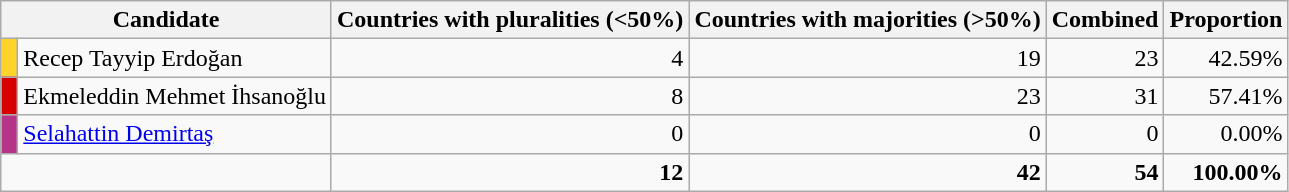<table class=wikitable style=text-align:right>
<tr>
<th scope="col", colspan="2">Candidate</th>
<th>Countries with pluralities (<50%)</th>
<th>Countries with majorities (>50%)</th>
<th>Combined</th>
<th>Proportion</th>
</tr>
<tr>
<td style="background:#ffd42a; width:4px; text-align:center;"></td>
<td align=left>Recep Tayyip Erdoğan</td>
<td>4</td>
<td>19</td>
<td>23</td>
<td>42.59%</td>
</tr>
<tr>
<td style="background:#d70000; width:4px; text-align:center;"></td>
<td align=left>Ekmeleddin Mehmet İhsanoğlu</td>
<td>8</td>
<td>23</td>
<td>31</td>
<td>57.41%</td>
</tr>
<tr>
<td style="background:#B53389; width:4px; text-align:center;"></td>
<td align=left><a href='#'>Selahattin Demirtaş</a></td>
<td>0</td>
<td>0</td>
<td>0</td>
<td>0.00%</td>
</tr>
<tr>
<td scope="col", colspan="2"></td>
<td><strong>12</strong></td>
<td><strong>42</strong></td>
<td><strong>54</strong></td>
<td><strong>100.00%</strong></td>
</tr>
</table>
